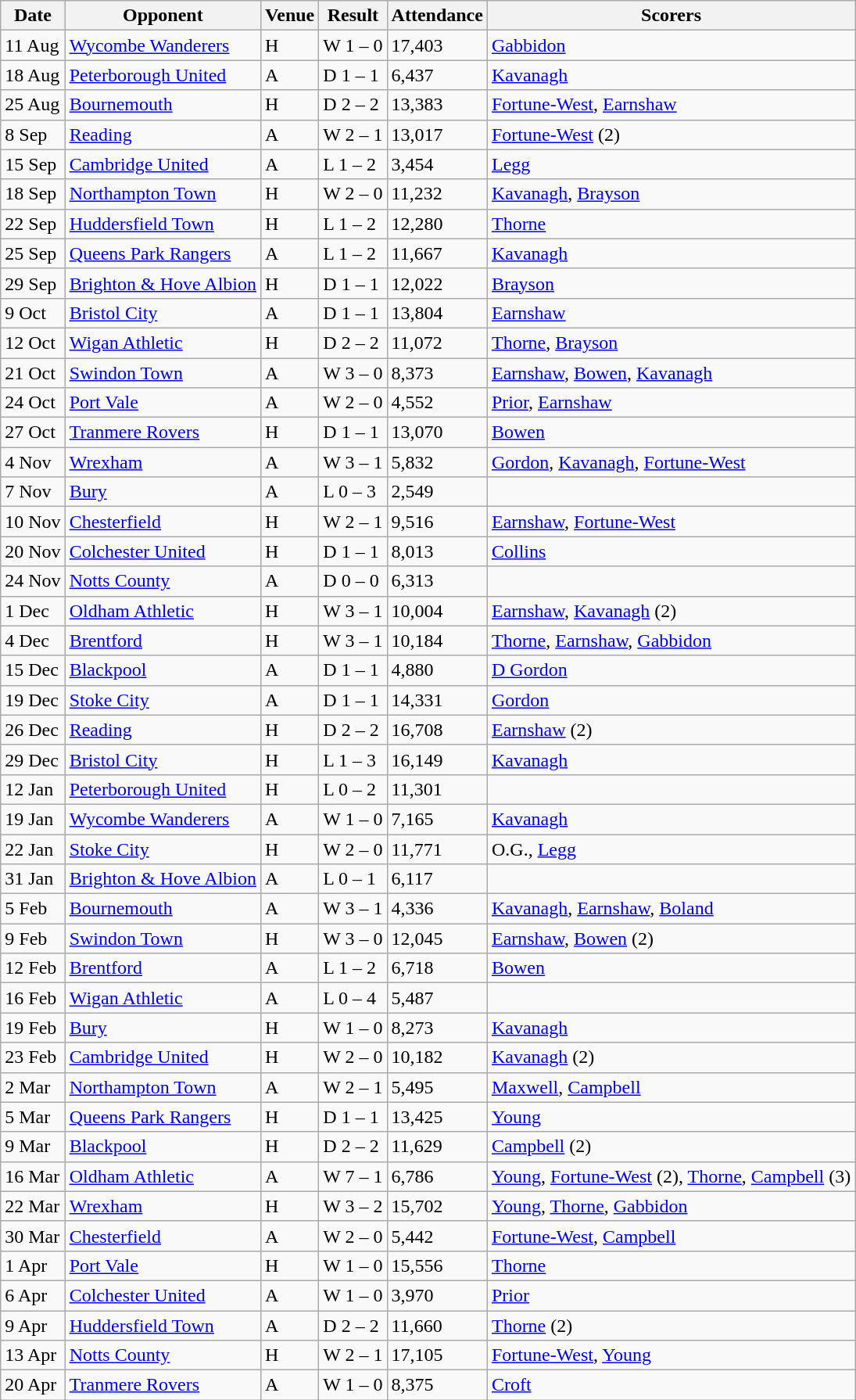<table class="wikitable">
<tr>
<th>Date</th>
<th>Opponent</th>
<th>Venue</th>
<th>Result</th>
<th>Attendance</th>
<th>Scorers</th>
</tr>
<tr>
<td>11 Aug</td>
<td><a href='#'>Wycombe Wanderers</a></td>
<td>H</td>
<td>W 1 – 0</td>
<td>17,403</td>
<td><a href='#'>Gabbidon</a></td>
</tr>
<tr>
<td>18 Aug</td>
<td><a href='#'>Peterborough United</a></td>
<td>A</td>
<td>D 1 – 1</td>
<td>6,437</td>
<td><a href='#'>Kavanagh</a></td>
</tr>
<tr>
<td>25 Aug</td>
<td><a href='#'>Bournemouth</a></td>
<td>H</td>
<td>D 2 – 2</td>
<td>13,383</td>
<td><a href='#'>Fortune-West</a>, <a href='#'>Earnshaw</a></td>
</tr>
<tr>
<td>8 Sep</td>
<td><a href='#'>Reading</a></td>
<td>A</td>
<td>W 2 – 1</td>
<td>13,017</td>
<td><a href='#'>Fortune-West</a> (2)</td>
</tr>
<tr>
<td>15 Sep</td>
<td><a href='#'>Cambridge United</a></td>
<td>A</td>
<td>L 1 – 2</td>
<td>3,454</td>
<td><a href='#'>Legg</a></td>
</tr>
<tr>
<td>18 Sep</td>
<td><a href='#'>Northampton Town</a></td>
<td>H</td>
<td>W 2 – 0</td>
<td>11,232</td>
<td><a href='#'>Kavanagh</a>, <a href='#'>Brayson</a></td>
</tr>
<tr>
<td>22 Sep</td>
<td><a href='#'>Huddersfield Town</a></td>
<td>H</td>
<td>L 1 – 2</td>
<td>12,280</td>
<td><a href='#'>Thorne</a></td>
</tr>
<tr>
<td>25 Sep</td>
<td><a href='#'>Queens Park Rangers</a></td>
<td>A</td>
<td>L 1 – 2</td>
<td>11,667</td>
<td><a href='#'>Kavanagh</a></td>
</tr>
<tr>
<td>29 Sep</td>
<td><a href='#'>Brighton & Hove Albion</a></td>
<td>H</td>
<td>D 1 – 1</td>
<td>12,022</td>
<td><a href='#'>Brayson</a></td>
</tr>
<tr>
<td>9 Oct</td>
<td><a href='#'>Bristol City</a></td>
<td>A</td>
<td>D 1 – 1</td>
<td>13,804</td>
<td><a href='#'>Earnshaw</a></td>
</tr>
<tr>
<td>12 Oct</td>
<td><a href='#'>Wigan Athletic</a></td>
<td>H</td>
<td>D 2 – 2</td>
<td>11,072</td>
<td><a href='#'>Thorne</a>, <a href='#'>Brayson</a></td>
</tr>
<tr>
<td>21 Oct</td>
<td><a href='#'>Swindon Town</a></td>
<td>A</td>
<td>W 3 – 0</td>
<td>8,373</td>
<td><a href='#'>Earnshaw</a>, <a href='#'>Bowen</a>, <a href='#'>Kavanagh</a></td>
</tr>
<tr>
<td>24 Oct</td>
<td><a href='#'>Port Vale</a></td>
<td>A</td>
<td>W 2 – 0</td>
<td>4,552</td>
<td><a href='#'>Prior</a>, <a href='#'>Earnshaw</a></td>
</tr>
<tr>
<td>27 Oct</td>
<td><a href='#'>Tranmere Rovers</a></td>
<td>H</td>
<td>D 1 – 1</td>
<td>13,070</td>
<td><a href='#'>Bowen</a></td>
</tr>
<tr>
<td>4 Nov</td>
<td><a href='#'>Wrexham</a></td>
<td>A</td>
<td>W 3 – 1</td>
<td>5,832</td>
<td><a href='#'>Gordon</a>, <a href='#'>Kavanagh</a>, <a href='#'>Fortune-West</a></td>
</tr>
<tr>
<td>7 Nov</td>
<td><a href='#'>Bury</a></td>
<td>A</td>
<td>L 0 – 3</td>
<td>2,549</td>
<td></td>
</tr>
<tr>
<td>10 Nov</td>
<td><a href='#'>Chesterfield</a></td>
<td>H</td>
<td>W 2 – 1</td>
<td>9,516</td>
<td><a href='#'>Earnshaw</a>, <a href='#'>Fortune-West</a></td>
</tr>
<tr>
<td>20 Nov</td>
<td><a href='#'>Colchester United</a></td>
<td>H</td>
<td>D 1 – 1</td>
<td>8,013</td>
<td><a href='#'>Collins</a></td>
</tr>
<tr>
<td>24 Nov</td>
<td><a href='#'>Notts County</a></td>
<td>A</td>
<td>D 0 – 0</td>
<td>6,313</td>
<td></td>
</tr>
<tr>
<td>1 Dec</td>
<td><a href='#'>Oldham Athletic</a></td>
<td>H</td>
<td>W 3 – 1</td>
<td>10,004</td>
<td><a href='#'>Earnshaw</a>, <a href='#'>Kavanagh</a> (2)</td>
</tr>
<tr>
<td>4 Dec</td>
<td><a href='#'>Brentford</a></td>
<td>H</td>
<td>W 3 – 1</td>
<td>10,184</td>
<td><a href='#'>Thorne</a>, <a href='#'>Earnshaw</a>, <a href='#'>Gabbidon</a></td>
</tr>
<tr>
<td>15 Dec</td>
<td><a href='#'>Blackpool</a></td>
<td>A</td>
<td>D 1 – 1</td>
<td>4,880</td>
<td><a href='#'>D Gordon</a></td>
</tr>
<tr>
<td>19 Dec</td>
<td><a href='#'>Stoke City</a></td>
<td>A</td>
<td>D 1 – 1</td>
<td>14,331</td>
<td><a href='#'>Gordon</a></td>
</tr>
<tr>
<td>26 Dec</td>
<td><a href='#'>Reading</a></td>
<td>H</td>
<td>D 2 – 2</td>
<td>16,708</td>
<td><a href='#'>Earnshaw</a> (2)</td>
</tr>
<tr>
<td>29 Dec</td>
<td><a href='#'>Bristol City</a></td>
<td>H</td>
<td>L 1 – 3</td>
<td>16,149</td>
<td><a href='#'>Kavanagh</a></td>
</tr>
<tr>
<td>12 Jan</td>
<td><a href='#'>Peterborough United</a></td>
<td>H</td>
<td>L 0 – 2</td>
<td>11,301</td>
<td></td>
</tr>
<tr>
<td>19 Jan</td>
<td><a href='#'>Wycombe Wanderers</a></td>
<td>A</td>
<td>W 1 – 0</td>
<td>7,165</td>
<td><a href='#'>Kavanagh</a></td>
</tr>
<tr>
<td>22 Jan</td>
<td><a href='#'>Stoke City</a></td>
<td>H</td>
<td>W 2 – 0</td>
<td>11,771</td>
<td>O.G., <a href='#'>Legg</a></td>
</tr>
<tr>
<td>31 Jan</td>
<td><a href='#'>Brighton & Hove Albion</a></td>
<td>A</td>
<td>L 0 – 1</td>
<td>6,117</td>
<td></td>
</tr>
<tr>
<td>5 Feb</td>
<td><a href='#'>Bournemouth</a></td>
<td>A</td>
<td>W 3 – 1</td>
<td>4,336</td>
<td><a href='#'>Kavanagh</a>, <a href='#'>Earnshaw</a>, <a href='#'>Boland</a></td>
</tr>
<tr>
<td>9 Feb</td>
<td><a href='#'>Swindon Town</a></td>
<td>H</td>
<td>W 3 – 0</td>
<td>12,045</td>
<td><a href='#'>Earnshaw</a>, <a href='#'>Bowen</a> (2)</td>
</tr>
<tr>
<td>12 Feb</td>
<td><a href='#'>Brentford</a></td>
<td>A</td>
<td>L 1 – 2</td>
<td>6,718</td>
<td><a href='#'>Bowen</a></td>
</tr>
<tr>
<td>16 Feb</td>
<td><a href='#'>Wigan Athletic</a></td>
<td>A</td>
<td>L 0 – 4</td>
<td>5,487</td>
<td></td>
</tr>
<tr>
<td>19 Feb</td>
<td><a href='#'>Bury</a></td>
<td>H</td>
<td>W 1 – 0</td>
<td>8,273</td>
<td><a href='#'>Kavanagh</a></td>
</tr>
<tr>
<td>23 Feb</td>
<td><a href='#'>Cambridge United</a></td>
<td>H</td>
<td>W 2 – 0</td>
<td>10,182</td>
<td><a href='#'>Kavanagh</a> (2)</td>
</tr>
<tr>
<td>2 Mar</td>
<td><a href='#'>Northampton Town</a></td>
<td>A</td>
<td>W 2 – 1</td>
<td>5,495</td>
<td><a href='#'>Maxwell</a>, <a href='#'>Campbell</a></td>
</tr>
<tr>
<td>5 Mar</td>
<td><a href='#'>Queens Park Rangers</a></td>
<td>H</td>
<td>D 1 – 1</td>
<td>13,425</td>
<td><a href='#'>Young</a></td>
</tr>
<tr>
<td>9 Mar</td>
<td><a href='#'>Blackpool</a></td>
<td>H</td>
<td>D 2 – 2</td>
<td>11,629</td>
<td><a href='#'>Campbell</a> (2)</td>
</tr>
<tr>
<td>16 Mar</td>
<td><a href='#'>Oldham Athletic</a></td>
<td>A</td>
<td>W 7 – 1</td>
<td>6,786</td>
<td><a href='#'>Young</a>, <a href='#'>Fortune-West</a> (2), <a href='#'>Thorne</a>, <a href='#'>Campbell</a> (3)</td>
</tr>
<tr>
<td>22 Mar</td>
<td><a href='#'>Wrexham</a></td>
<td>H</td>
<td>W 3 – 2</td>
<td>15,702</td>
<td><a href='#'>Young</a>, <a href='#'>Thorne</a>, <a href='#'>Gabbidon</a></td>
</tr>
<tr>
<td>30 Mar</td>
<td><a href='#'>Chesterfield</a></td>
<td>A</td>
<td>W 2 – 0</td>
<td>5,442</td>
<td><a href='#'>Fortune-West</a>, <a href='#'>Campbell</a></td>
</tr>
<tr>
<td>1 Apr</td>
<td><a href='#'>Port Vale</a></td>
<td>H</td>
<td>W 1 – 0</td>
<td>15,556</td>
<td><a href='#'>Thorne</a></td>
</tr>
<tr>
<td>6 Apr</td>
<td><a href='#'>Colchester United</a></td>
<td>A</td>
<td>W 1 – 0</td>
<td>3,970</td>
<td><a href='#'>Prior</a></td>
</tr>
<tr>
<td>9 Apr</td>
<td><a href='#'>Huddersfield Town</a></td>
<td>A</td>
<td>D 2 – 2</td>
<td>11,660</td>
<td><a href='#'>Thorne</a> (2)</td>
</tr>
<tr>
<td>13 Apr</td>
<td><a href='#'>Notts County</a></td>
<td>H</td>
<td>W 2 – 1</td>
<td>17,105</td>
<td><a href='#'>Fortune-West</a>, <a href='#'>Young</a></td>
</tr>
<tr>
<td>20 Apr</td>
<td><a href='#'>Tranmere Rovers</a></td>
<td>A</td>
<td>W 1 – 0</td>
<td>8,375</td>
<td><a href='#'>Croft</a></td>
</tr>
</table>
